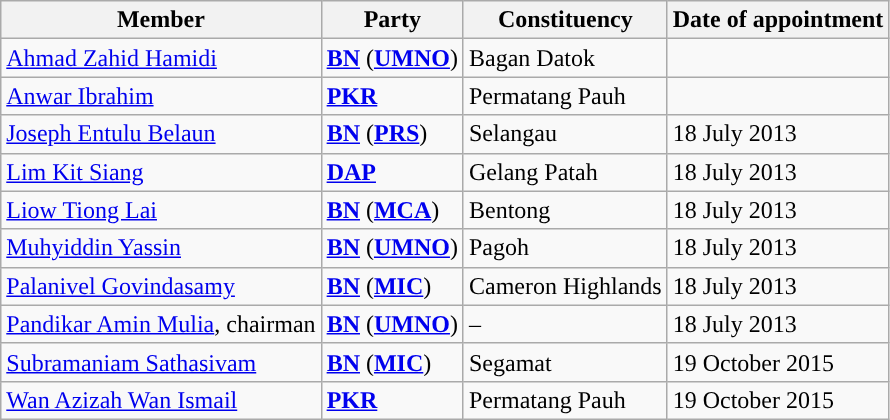<table class=wikitable>
<tr>
<th>Member</th>
<th>Party</th>
<th>Constituency</th>
<th>Date of appointment</th>
</tr>
<tr>
<td><a href='#'>Ahmad Zahid Hamidi</a></td>
<td><strong><a href='#'>BN</a></strong> (<strong><a href='#'>UMNO</a></strong>)</td>
<td>Bagan Datok</td>
<td></td>
</tr>
<tr>
<td><a href='#'>Anwar Ibrahim</a></td>
<td><strong><a href='#'>PKR</a></strong></td>
<td>Permatang Pauh</td>
<td></td>
</tr>
<tr>
<td><a href='#'>Joseph Entulu Belaun</a></td>
<td><strong><a href='#'>BN</a></strong> (<strong><a href='#'>PRS</a></strong>)</td>
<td>Selangau</td>
<td>18 July 2013</td>
</tr>
<tr>
<td><a href='#'>Lim Kit Siang</a></td>
<td><strong><a href='#'>DAP</a></strong></td>
<td>Gelang Patah</td>
<td>18 July 2013</td>
</tr>
<tr>
<td><a href='#'>Liow Tiong Lai</a></td>
<td><strong><a href='#'>BN</a></strong> (<strong><a href='#'>MCA</a></strong>)</td>
<td>Bentong</td>
<td>18 July 2013</td>
</tr>
<tr>
<td><a href='#'>Muhyiddin Yassin</a></td>
<td><strong><a href='#'>BN</a></strong> (<strong><a href='#'>UMNO</a></strong>)</td>
<td>Pagoh</td>
<td>18 July 2013</td>
</tr>
<tr>
<td><a href='#'>Palanivel Govindasamy</a></td>
<td><strong><a href='#'>BN</a></strong> (<strong><a href='#'>MIC</a></strong>)</td>
<td>Cameron Highlands</td>
<td>18 July 2013</td>
</tr>
<tr>
<td><a href='#'>Pandikar Amin Mulia</a>, chairman</td>
<td><strong><a href='#'>BN</a></strong> (<strong><a href='#'>UMNO</a></strong>)</td>
<td>–</td>
<td>18 July 2013</td>
</tr>
<tr>
<td><a href='#'>Subramaniam Sathasivam</a></td>
<td><strong><a href='#'>BN</a></strong> (<strong><a href='#'>MIC</a></strong>)</td>
<td>Segamat</td>
<td>19 October 2015</td>
</tr>
<tr>
<td><a href='#'>Wan Azizah Wan Ismail</a></td>
<td><strong><a href='#'>PKR</a></strong></td>
<td>Permatang Pauh</td>
<td>19 October 2015</td>
</tr>
</table>
